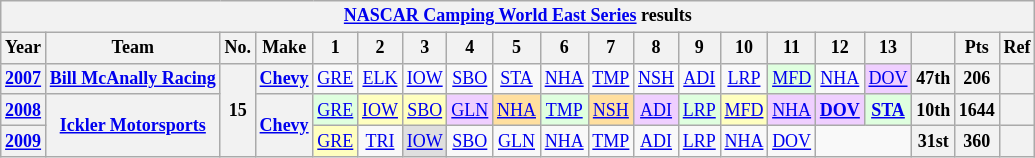<table class="wikitable" style="text-align:center; font-size:75%">
<tr>
<th colspan=22><a href='#'>NASCAR Camping World East Series</a> results</th>
</tr>
<tr>
<th>Year</th>
<th>Team</th>
<th>No.</th>
<th>Make</th>
<th>1</th>
<th>2</th>
<th>3</th>
<th>4</th>
<th>5</th>
<th>6</th>
<th>7</th>
<th>8</th>
<th>9</th>
<th>10</th>
<th>11</th>
<th>12</th>
<th>13</th>
<th></th>
<th>Pts</th>
<th>Ref</th>
</tr>
<tr>
<th><a href='#'>2007</a></th>
<th><a href='#'>Bill McAnally Racing</a></th>
<th rowspan=3>15</th>
<th><a href='#'>Chevy</a></th>
<td><a href='#'>GRE</a></td>
<td><a href='#'>ELK</a></td>
<td><a href='#'>IOW</a></td>
<td><a href='#'>SBO</a></td>
<td><a href='#'>STA</a></td>
<td><a href='#'>NHA</a></td>
<td><a href='#'>TMP</a></td>
<td><a href='#'>NSH</a></td>
<td><a href='#'>ADI</a></td>
<td><a href='#'>LRP</a></td>
<td style="background:#DFFFDF;"><a href='#'>MFD</a> <br></td>
<td><a href='#'>NHA</a></td>
<td style="background:#EFCFFF;"><a href='#'>DOV</a> <br></td>
<th>47th</th>
<th>206</th>
<th></th>
</tr>
<tr>
<th><a href='#'>2008</a></th>
<th rowspan=2><a href='#'>Ickler Motorsports</a></th>
<th rowspan=2><a href='#'>Chevy</a></th>
<td style="background:#DFFFDF;"><a href='#'>GRE</a> <br></td>
<td style="background:#FFFFBF;"><a href='#'>IOW</a> <br></td>
<td style="background:#FFFFBF;"><a href='#'>SBO</a> <br></td>
<td style="background:#EFCFFF;"><a href='#'>GLN</a> <br></td>
<td style="background:#FFDF9F;"><a href='#'>NHA</a> <br></td>
<td style="background:#DFFFDF;"><a href='#'>TMP</a> <br></td>
<td style="background:#FFDF9F;"><a href='#'>NSH</a> <br></td>
<td style="background:#EFCFFF;"><a href='#'>ADI</a> <br></td>
<td style="background:#DFFFDF;"><a href='#'>LRP</a> <br></td>
<td style="background:#FFFFBF;"><a href='#'>MFD</a> <br></td>
<td style="background:#EFCFFF;"><a href='#'>NHA</a> <br></td>
<td style="background:#EFCFFF;"><strong><a href='#'>DOV</a></strong> <br></td>
<td style="background:#DFFFDF;"><strong><a href='#'>STA</a></strong> <br></td>
<th>10th</th>
<th>1644</th>
<th></th>
</tr>
<tr>
<th><a href='#'>2009</a></th>
<td style="background:#FFFFBF;"><a href='#'>GRE</a> <br></td>
<td><a href='#'>TRI</a></td>
<td style="background:#DFDFDF;"><a href='#'>IOW</a> <br></td>
<td><a href='#'>SBO</a></td>
<td><a href='#'>GLN</a></td>
<td><a href='#'>NHA</a></td>
<td><a href='#'>TMP</a></td>
<td><a href='#'>ADI</a></td>
<td><a href='#'>LRP</a></td>
<td><a href='#'>NHA</a></td>
<td><a href='#'>DOV</a></td>
<td colspan=2></td>
<th>31st</th>
<th>360</th>
<th></th>
</tr>
</table>
